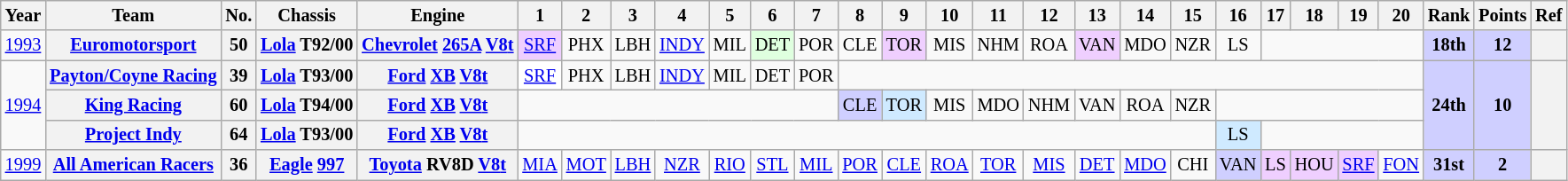<table class="wikitable" style="text-align:center; font-size:85%">
<tr>
<th>Year</th>
<th>Team</th>
<th>No.</th>
<th>Chassis</th>
<th>Engine</th>
<th>1</th>
<th>2</th>
<th>3</th>
<th>4</th>
<th>5</th>
<th>6</th>
<th>7</th>
<th>8</th>
<th>9</th>
<th>10</th>
<th>11</th>
<th>12</th>
<th>13</th>
<th>14</th>
<th>15</th>
<th>16</th>
<th>17</th>
<th>18</th>
<th>19</th>
<th>20</th>
<th>Rank</th>
<th>Points</th>
<th>Ref</th>
</tr>
<tr>
<td><a href='#'>1993</a></td>
<th nowrap><a href='#'>Euromotorsport</a></th>
<th>50</th>
<th nowrap><a href='#'>Lola</a> T92/00</th>
<th nowrap><a href='#'>Chevrolet</a> <a href='#'>265A</a> <a href='#'>V8</a><a href='#'>t</a></th>
<td style="background:#EFCFFF;"><a href='#'>SRF</a><br></td>
<td>PHX</td>
<td>LBH</td>
<td><a href='#'>INDY</a></td>
<td>MIL</td>
<td style="background:#DFFFDF;">DET<br></td>
<td>POR</td>
<td>CLE</td>
<td style="background:#EFCFFF;">TOR<br></td>
<td>MIS</td>
<td>NHM</td>
<td>ROA</td>
<td style="background:#EFCFFF;">VAN<br></td>
<td>MDO</td>
<td>NZR</td>
<td>LS</td>
<td colspan=4></td>
<td style="background:#CFCFFF;"><strong>18th</strong></td>
<td style="background:#CFCFFF;"><strong>12</strong></td>
<th></th>
</tr>
<tr>
<td rowspan=3><a href='#'>1994</a></td>
<th nowrap><a href='#'>Payton/Coyne Racing</a></th>
<th>39</th>
<th nowrap><a href='#'>Lola</a> T93/00</th>
<th nowrap><a href='#'>Ford</a> <a href='#'>XB</a> <a href='#'>V8</a><a href='#'>t</a></th>
<td style="background:#FFFFFF;"><a href='#'>SRF</a><br></td>
<td>PHX</td>
<td>LBH</td>
<td><a href='#'>INDY</a></td>
<td>MIL</td>
<td>DET</td>
<td>POR</td>
<td colspan=13></td>
<td rowspan=3 style="background:#CFCFFF;"><strong>24th</strong></td>
<td rowspan=3 style="background:#CFCFFF;"><strong>10</strong></td>
<th rowspan=3></th>
</tr>
<tr>
<th nowrap><a href='#'>King Racing</a></th>
<th>60</th>
<th nowrap><a href='#'>Lola</a> T94/00</th>
<th nowrap><a href='#'>Ford</a> <a href='#'>XB</a> <a href='#'>V8</a><a href='#'>t</a></th>
<td colspan=7></td>
<td style="background:#CFCFFF;">CLE<br></td>
<td style="background:#CFEAFF;">TOR<br></td>
<td>MIS</td>
<td>MDO</td>
<td>NHM</td>
<td>VAN</td>
<td>ROA</td>
<td>NZR</td>
<td colspan=5></td>
</tr>
<tr>
<th nowrap><a href='#'>Project Indy</a></th>
<th>64</th>
<th nowrap><a href='#'>Lola</a> T93/00</th>
<th nowrap><a href='#'>Ford</a> <a href='#'>XB</a> <a href='#'>V8</a><a href='#'>t</a></th>
<td colspan=15></td>
<td style="background:#CFEAFF;">LS<br></td>
<td colspan=4></td>
</tr>
<tr>
<td><a href='#'>1999</a></td>
<th nowrap><a href='#'>All American Racers</a></th>
<th>36</th>
<th nowrap><a href='#'>Eagle</a> <a href='#'>997</a></th>
<th nowrap><a href='#'>Toyota</a> RV8D <a href='#'>V8</a><a href='#'>t</a></th>
<td><a href='#'>MIA</a></td>
<td><a href='#'>MOT</a></td>
<td><a href='#'>LBH</a></td>
<td><a href='#'>NZR</a></td>
<td><a href='#'>RIO</a></td>
<td><a href='#'>STL</a></td>
<td><a href='#'>MIL</a></td>
<td><a href='#'>POR</a></td>
<td><a href='#'>CLE</a></td>
<td><a href='#'>ROA</a></td>
<td><a href='#'>TOR</a></td>
<td><a href='#'>MIS</a></td>
<td><a href='#'>DET</a></td>
<td><a href='#'>MDO</a></td>
<td>CHI</td>
<td style="background:#CFCFFF;">VAN<br></td>
<td style="background:#EFCFFF;">LS<br></td>
<td style="background:#EFCFFF;">HOU<br></td>
<td style="background:#EFCFFF;"><a href='#'>SRF</a><br></td>
<td><a href='#'>FON</a></td>
<td style="background:#CFCFFF;"><strong>31st</strong></td>
<td style="background:#CFCFFF;"><strong>2</strong></td>
<th></th>
</tr>
</table>
